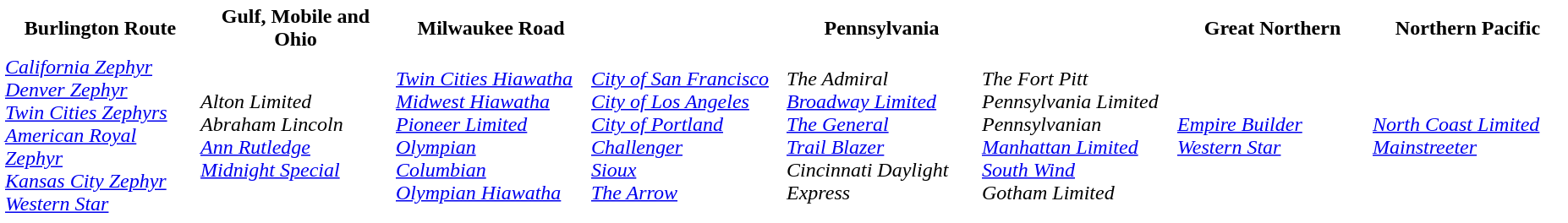<table style="border-spacing: 2px; border: 1px solid white;">
<tr>
<th style="width: 150px;">Burlington Route</th>
<th style="width: 150px;">Gulf, Mobile and Ohio</th>
<th style="width: 150px;">Milwaukee Road</th>
<th style="width: 150px;"></th>
<th style="width: 150px;">Pennsylvania</th>
<th style="width: 150px;"></th>
<th style="width: 150px;">Great Northern</th>
<th style="width: 150px;">Northern Pacific</th>
</tr>
<tr>
<td><em><a href='#'>California Zephyr</a><br><a href='#'>Denver Zephyr</a><br><a href='#'>Twin Cities Zephyrs</a><br><a href='#'>American Royal Zephyr</a><br><a href='#'>Kansas City Zephyr</a><br><a href='#'>Western Star</a></em></td>
<td><em>Alton Limited<br>Abraham Lincoln<br><a href='#'>Ann Rutledge</a><br><a href='#'>Midnight Special</a></em></td>
<td><em><a href='#'>Twin Cities Hiawatha</a><br><a href='#'>Midwest Hiawatha</a><br><a href='#'>Pioneer Limited</a><br><a href='#'>Olympian</a><br><a href='#'>Columbian</a><br><a href='#'>Olympian Hiawatha</a></em></td>
<td><em><a href='#'>City of San Francisco</a><br><a href='#'>City of Los Angeles</a><br><a href='#'>City of Portland</a><br><a href='#'>Challenger</a><br><a href='#'>Sioux</a><br><a href='#'>The Arrow</a></em></td>
<td><em>The Admiral<br><a href='#'>Broadway Limited</a><br><a href='#'>The General</a><br><a href='#'>Trail Blazer</a><br>Cincinnati Daylight Express</em></td>
<td><em>The Fort Pitt<br>Pennsylvania Limited<br>Pennsylvanian<br><a href='#'>Manhattan Limited</a><br><a href='#'>South Wind</a><br>Gotham Limited</em></td>
<td><em><a href='#'>Empire Builder</a><br><a href='#'>Western Star</a></em></td>
<td><em><a href='#'>North Coast Limited</a><br><a href='#'>Mainstreeter</a></em></td>
</tr>
<tr style="text-align: center;">
</tr>
</table>
